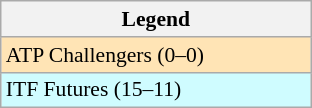<table class="wikitable" style=font-size:90%>
<tr>
<th width=200>Legend</th>
</tr>
<tr style="background:moccasin;">
<td width=200>ATP Challengers (0–0)</td>
</tr>
<tr style="background:#cffcff;">
<td width=200>ITF Futures (15–11)</td>
</tr>
</table>
